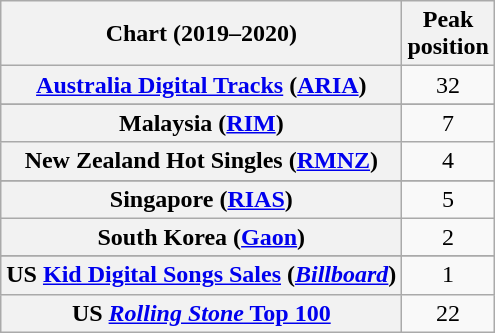<table class="wikitable sortable plainrowheaders" style="text-align:center">
<tr>
<th scope="col">Chart (2019–2020)</th>
<th scope="col">Peak<br>position</th>
</tr>
<tr>
<th scope="row"><a href='#'>Australia Digital Tracks</a> (<a href='#'>ARIA</a>)</th>
<td>32</td>
</tr>
<tr>
</tr>
<tr>
</tr>
<tr>
</tr>
<tr>
</tr>
<tr>
<th scope="row">Malaysia (<a href='#'>RIM</a>)</th>
<td>7</td>
</tr>
<tr>
<th scope="row">New Zealand Hot Singles (<a href='#'>RMNZ</a>)</th>
<td>4</td>
</tr>
<tr>
</tr>
<tr>
<th scope="row">Singapore (<a href='#'>RIAS</a>)</th>
<td>5</td>
</tr>
<tr>
<th scope="row">South Korea (<a href='#'>Gaon</a>)</th>
<td>2</td>
</tr>
<tr>
</tr>
<tr>
</tr>
<tr>
<th scope="row">US <a href='#'>Kid Digital Songs Sales</a> (<em><a href='#'>Billboard</a></em>)</th>
<td>1</td>
</tr>
<tr>
<th scope="row">US <a href='#'><em>Rolling Stone</em> Top 100</a></th>
<td>22</td>
</tr>
</table>
